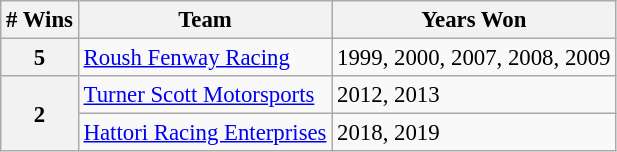<table class="wikitable" style="font-size: 95%;">
<tr>
<th># Wins</th>
<th>Team</th>
<th>Years Won</th>
</tr>
<tr>
<th>5</th>
<td><a href='#'>Roush Fenway Racing</a></td>
<td>1999, 2000, 2007, 2008, 2009</td>
</tr>
<tr>
<th rowspan="2">2</th>
<td><a href='#'>Turner Scott Motorsports</a></td>
<td>2012, 2013</td>
</tr>
<tr>
<td><a href='#'>Hattori Racing Enterprises</a></td>
<td>2018, 2019</td>
</tr>
</table>
